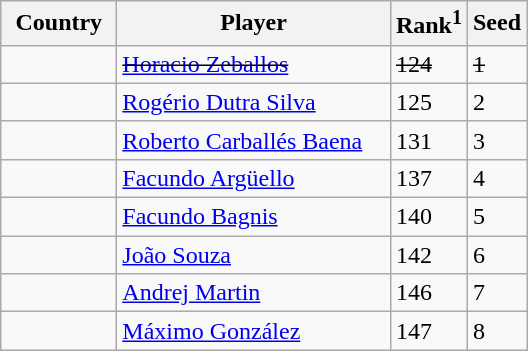<table class="sortable wikitable">
<tr>
<th width="70">Country</th>
<th width="175">Player</th>
<th>Rank<sup>1</sup></th>
<th>Seed</th>
</tr>
<tr>
<td></td>
<td><s><a href='#'>Horacio Zeballos</a></s></td>
<td><s>124</s></td>
<td><s>1</s></td>
</tr>
<tr>
<td></td>
<td><a href='#'>Rogério Dutra Silva</a></td>
<td>125</td>
<td>2</td>
</tr>
<tr>
<td></td>
<td><a href='#'>Roberto Carballés Baena</a></td>
<td>131</td>
<td>3</td>
</tr>
<tr>
<td></td>
<td><a href='#'>Facundo Argüello</a></td>
<td>137</td>
<td>4</td>
</tr>
<tr>
<td></td>
<td><a href='#'>Facundo Bagnis</a></td>
<td>140</td>
<td>5</td>
</tr>
<tr>
<td></td>
<td><a href='#'>João Souza</a></td>
<td>142</td>
<td>6</td>
</tr>
<tr>
<td></td>
<td><a href='#'>Andrej Martin</a></td>
<td>146</td>
<td>7</td>
</tr>
<tr>
<td></td>
<td><a href='#'>Máximo González</a></td>
<td>147</td>
<td>8</td>
</tr>
</table>
